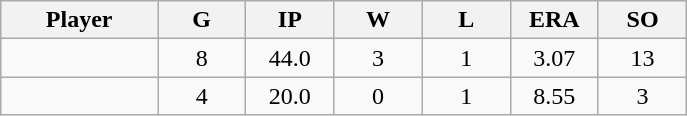<table class="wikitable sortable">
<tr>
<th bgcolor="#DDDDFF" width="16%">Player</th>
<th bgcolor="#DDDDFF" width="9%">G</th>
<th bgcolor="#DDDDFF" width="9%">IP</th>
<th bgcolor="#DDDDFF" width="9%">W</th>
<th bgcolor="#DDDDFF" width="9%">L</th>
<th bgcolor="#DDDDFF" width="9%">ERA</th>
<th bgcolor="#DDDDFF" width="9%">SO</th>
</tr>
<tr align="center">
<td></td>
<td>8</td>
<td>44.0</td>
<td>3</td>
<td>1</td>
<td>3.07</td>
<td>13</td>
</tr>
<tr align="center">
<td></td>
<td>4</td>
<td>20.0</td>
<td>0</td>
<td>1</td>
<td>8.55</td>
<td>3</td>
</tr>
</table>
